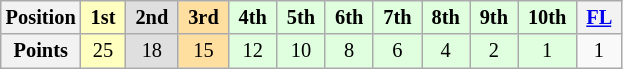<table class="wikitable" style="font-size:85%; text-align:center">
<tr>
<th>Position</th>
<td style="background:#ffffbf;"> <strong>1st</strong> </td>
<td style="background:#dfdfdf;"> <strong>2nd</strong> </td>
<td style="background:#ffdf9f;"> <strong>3rd</strong> </td>
<td style="background:#dfffdf;"> <strong>4th</strong> </td>
<td style="background:#dfffdf;"> <strong>5th</strong> </td>
<td style="background:#dfffdf;"> <strong>6th</strong> </td>
<td style="background:#dfffdf;"> <strong>7th</strong> </td>
<td style="background:#dfffdf;"> <strong>8th</strong> </td>
<td style="background:#dfffdf;"> <strong>9th</strong> </td>
<td style="background:#dfffdf;"> <strong>10th</strong> </td>
<th> <strong><a href='#'>FL</a></strong> </th>
</tr>
<tr>
<th>Points</th>
<td style="background:#ffffbf;">25</td>
<td style="background:#dfdfdf;">18</td>
<td style="background:#ffdf9f;">15</td>
<td style="background:#dfffdf;">12</td>
<td style="background:#dfffdf;">10</td>
<td style="background:#dfffdf;">8</td>
<td style="background:#dfffdf;">6</td>
<td style="background:#dfffdf;">4</td>
<td style="background:#dfffdf;">2</td>
<td style="background:#dfffdf;">1</td>
<td>1</td>
</tr>
</table>
